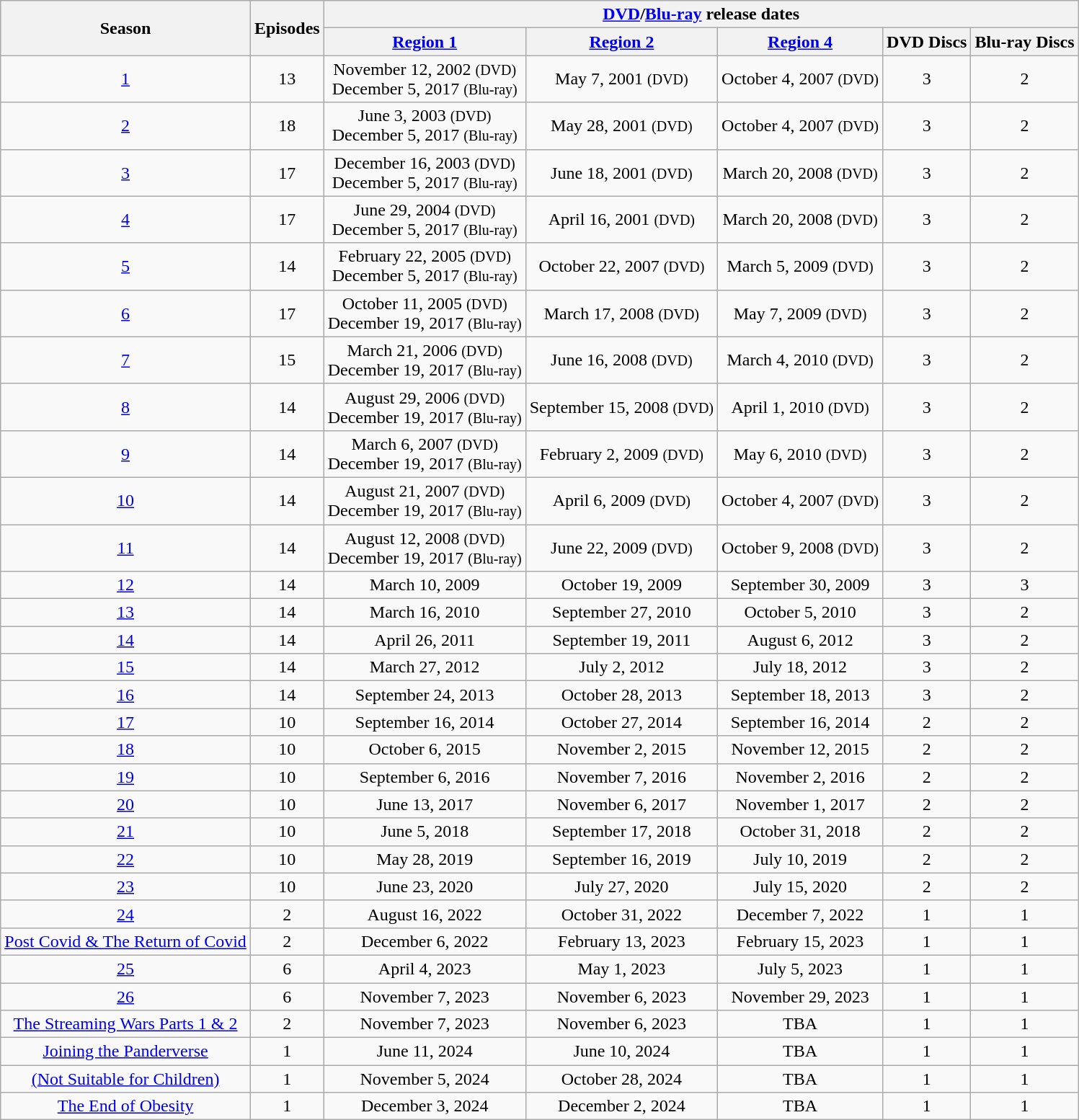<table class="wikitable sortable plainrowheaders" style="text-align:center;">
<tr>
<th scope="col" rowspan="2">Season</th>
<th scope="col" rowspan="2">Episodes</th>
<th scope="col" colspan="5"><a href='#'>DVD</a>/<a href='#'>Blu-ray</a> release dates</th>
</tr>
<tr>
<th scope="col"><a href='#'>Region 1</a></th>
<th scope="col"><a href='#'>Region 2</a></th>
<th scope="col"><a href='#'>Region 4</a></th>
<th scope="col">DVD Discs</th>
<th scope="col">Blu-ray Discs</th>
</tr>
<tr>
<td scope="row"><a href='#'>1</a></td>
<td>13</td>
<td>November 12, 2002 <small>(DVD)</small><br>December 5, 2017 <small>(Blu-ray)</small></td>
<td>May 7, 2001 <small>(DVD)</small></td>
<td>October 4, 2007 <small>(DVD)</small></td>
<td>3</td>
<td>2</td>
</tr>
<tr>
<td scope="row"><a href='#'>2</a></td>
<td>18</td>
<td>June 3, 2003 <small>(DVD)</small><br>December 5, 2017 <small>(Blu-ray)</small></td>
<td>May 28, 2001 <small>(DVD)</small></td>
<td>October 4, 2007 <small>(DVD)</small></td>
<td>3</td>
<td>2</td>
</tr>
<tr>
<td scope="row"><a href='#'>3</a></td>
<td>17</td>
<td>December 16, 2003 <small>(DVD)</small><br>December 5, 2017 <small>(Blu-ray)</small></td>
<td>June 18, 2001 <small>(DVD)</small></td>
<td>March 20, 2008 <small>(DVD)</small></td>
<td>3</td>
<td>2</td>
</tr>
<tr>
<td scope="row"><a href='#'>4</a></td>
<td>17</td>
<td>June 29, 2004 <small>(DVD)</small><br>December 5, 2017 <small>(Blu-ray)</small></td>
<td>April 16, 2001 <small>(DVD)</small></td>
<td>March 20, 2008 <small>(DVD)</small></td>
<td>3</td>
<td>2</td>
</tr>
<tr>
<td scope="row"><a href='#'>5</a></td>
<td>14</td>
<td>February 22, 2005 <small>(DVD)</small><br>December 5, 2017 <small>(Blu-ray)</small></td>
<td>October 22, 2007 <small>(DVD)</small></td>
<td>March 5, 2009 <small>(DVD)</small></td>
<td>3</td>
<td>2</td>
</tr>
<tr>
<td scope="row"><a href='#'>6</a></td>
<td>17</td>
<td>October 11, 2005 <small>(DVD)</small><br>December 19, 2017 <small>(Blu-ray)</small></td>
<td>March 17, 2008 <small>(DVD)</small></td>
<td>May 7, 2009 <small>(DVD)</small></td>
<td>3</td>
<td>2</td>
</tr>
<tr>
<td scope="row"><a href='#'>7</a></td>
<td>15</td>
<td>March 21, 2006 <small>(DVD)</small><br>December 19, 2017 <small>(Blu-ray)</small></td>
<td>June 16, 2008 <small>(DVD)</small></td>
<td>March 4, 2010 <small>(DVD)</small></td>
<td>3</td>
<td>2</td>
</tr>
<tr>
<td scope="row"><a href='#'>8</a></td>
<td>14</td>
<td>August 29, 2006 <small>(DVD)</small><br>December 19, 2017 <small>(Blu-ray)</small></td>
<td>September 15, 2008 <small>(DVD)</small></td>
<td>April 1, 2010 <small>(DVD)</small></td>
<td>3</td>
<td>2</td>
</tr>
<tr>
<td scope="row"><a href='#'>9</a></td>
<td>14</td>
<td>March 6, 2007 <small>(DVD)</small><br>December 19, 2017 <small>(Blu-ray)</small></td>
<td>February 2, 2009 <small>(DVD)</small></td>
<td>May 6, 2010 <small>(DVD)</small></td>
<td>3</td>
<td>2</td>
</tr>
<tr>
<td scope="row"><a href='#'>10</a></td>
<td>14</td>
<td>August 21, 2007 <small>(DVD)</small><br>December 19, 2017 <small>(Blu-ray)</small></td>
<td>April 6, 2009 <small>(DVD)</small></td>
<td>October 4, 2007 <small>(DVD)</small></td>
<td>3</td>
<td>2</td>
</tr>
<tr>
<td scope="row"><a href='#'>11</a></td>
<td>14</td>
<td>August 12, 2008 <small>(DVD)</small><br>December 19, 2017 <small>(Blu-ray)</small></td>
<td>June 22, 2009 <small>(DVD)</small></td>
<td>October 9, 2008 <small>(DVD)</small></td>
<td>3</td>
<td>2</td>
</tr>
<tr>
<td scope="row"><a href='#'>12</a></td>
<td>14</td>
<td>March 10, 2009</td>
<td>October 19, 2009</td>
<td>September 30, 2009</td>
<td>3</td>
<td>3</td>
</tr>
<tr>
<td scope="row"><a href='#'>13</a></td>
<td>14</td>
<td>March 16, 2010</td>
<td>September 27, 2010</td>
<td>October 5, 2010</td>
<td>3</td>
<td>2</td>
</tr>
<tr>
<td scope="row"><a href='#'>14</a></td>
<td>14</td>
<td>April 26, 2011</td>
<td>September 19, 2011</td>
<td>August 6, 2012</td>
<td>3</td>
<td>2</td>
</tr>
<tr>
<td scope="row"><a href='#'>15</a></td>
<td>14</td>
<td>March 27, 2012</td>
<td>July 2, 2012</td>
<td>July 18, 2012</td>
<td>3</td>
<td>2</td>
</tr>
<tr>
<td scope="row"><a href='#'>16</a></td>
<td>14</td>
<td>September 24, 2013</td>
<td>October 28, 2013</td>
<td>September 18, 2013</td>
<td>3</td>
<td>2</td>
</tr>
<tr>
<td scope="row"><a href='#'>17</a></td>
<td>10</td>
<td>September 16, 2014</td>
<td>October 27, 2014</td>
<td>September 16, 2014</td>
<td>2</td>
<td>2</td>
</tr>
<tr>
<td scope="row"><a href='#'>18</a></td>
<td>10</td>
<td>October 6, 2015</td>
<td>November 2, 2015</td>
<td>November 12, 2015</td>
<td>2</td>
<td>2</td>
</tr>
<tr>
<td scope="row"><a href='#'>19</a></td>
<td>10</td>
<td>September 6, 2016</td>
<td>November 7, 2016</td>
<td>November 2, 2016</td>
<td>2</td>
<td>2</td>
</tr>
<tr>
<td scope="row"><a href='#'>20</a></td>
<td>10</td>
<td>June 13, 2017</td>
<td>November 6, 2017</td>
<td>November 1, 2017</td>
<td>2</td>
<td>2</td>
</tr>
<tr>
<td scope="row"><a href='#'>21</a></td>
<td>10</td>
<td>June 5, 2018</td>
<td>September 17, 2018</td>
<td>October 31, 2018</td>
<td>2</td>
<td>2</td>
</tr>
<tr>
<td scope="row"><a href='#'>22</a></td>
<td>10</td>
<td>May 28, 2019</td>
<td>September 16, 2019</td>
<td>July 10, 2019</td>
<td>2</td>
<td>2</td>
</tr>
<tr>
<td scope="row"><a href='#'>23</a></td>
<td>10</td>
<td>June 23, 2020</td>
<td>July 27, 2020</td>
<td>July 15, 2020</td>
<td>2</td>
<td>2</td>
</tr>
<tr>
<td><a href='#'>24</a></td>
<td>2</td>
<td>August 16, 2022</td>
<td>October 31, 2022</td>
<td>December 7, 2022</td>
<td>1</td>
<td>1</td>
</tr>
<tr>
<td><a href='#'>Post Covid & The Return of Covid</a></td>
<td>2</td>
<td>December 6, 2022</td>
<td>February 13, 2023</td>
<td>February 15, 2023</td>
<td>1</td>
<td>1</td>
</tr>
<tr>
<td><a href='#'>25</a></td>
<td>6</td>
<td>April 4, 2023</td>
<td>May 1, 2023</td>
<td>July 5, 2023</td>
<td>1</td>
<td>1</td>
</tr>
<tr>
<td><a href='#'>26</a></td>
<td>6</td>
<td>November 7, 2023</td>
<td>November 6, 2023</td>
<td>November 29, 2023</td>
<td>1</td>
<td>1</td>
</tr>
<tr>
<td><a href='#'>The Streaming Wars Parts 1 & 2</a></td>
<td>2</td>
<td>November 7, 2023</td>
<td>November 6, 2023</td>
<td>TBA</td>
<td>1</td>
<td>1</td>
</tr>
<tr>
<td><a href='#'>Joining the Panderverse</a></td>
<td>1</td>
<td>June 11, 2024</td>
<td>June 10, 2024</td>
<td>TBA</td>
<td>1</td>
<td>1</td>
</tr>
<tr>
<td><a href='#'>(Not Suitable for Children)</a></td>
<td>1</td>
<td>November 5, 2024</td>
<td>October 28, 2024</td>
<td>TBA</td>
<td>1</td>
<td>1</td>
</tr>
<tr>
<td><a href='#'>The End of Obesity</a></td>
<td>1</td>
<td>December 3, 2024</td>
<td>December 2, 2024</td>
<td>TBA</td>
<td>1</td>
<td>1</td>
</tr>
</table>
